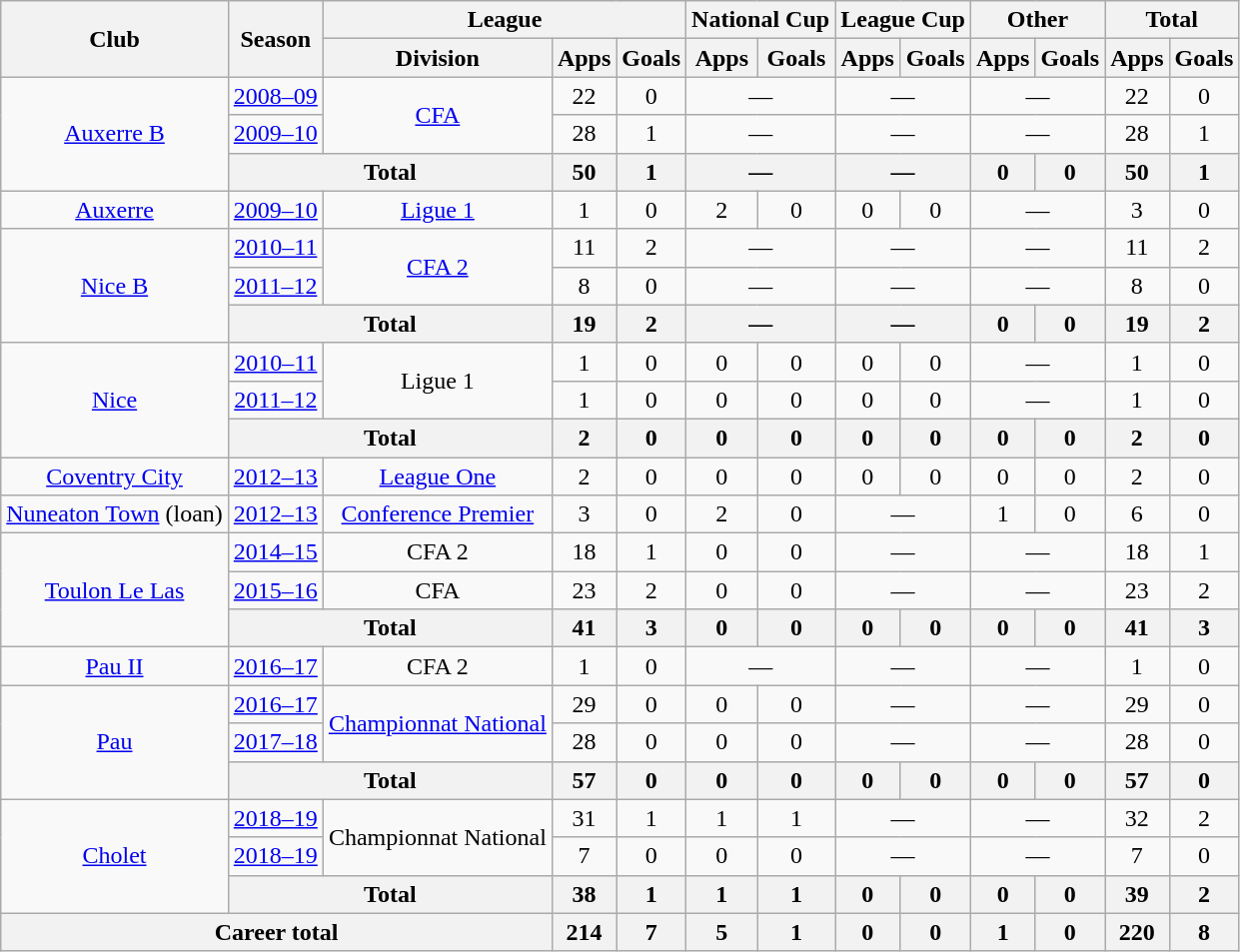<table class="wikitable" style="text-align: center">
<tr>
<th rowspan="2">Club</th>
<th rowspan="2">Season</th>
<th colspan="3">League</th>
<th colspan="2">National Cup</th>
<th colspan="2">League Cup</th>
<th colspan="2">Other</th>
<th colspan="2">Total</th>
</tr>
<tr>
<th>Division</th>
<th>Apps</th>
<th>Goals</th>
<th>Apps</th>
<th>Goals</th>
<th>Apps</th>
<th>Goals</th>
<th>Apps</th>
<th>Goals</th>
<th>Apps</th>
<th>Goals</th>
</tr>
<tr>
<td rowspan="3"><a href='#'>Auxerre B</a></td>
<td><a href='#'>2008–09</a></td>
<td rowspan="2"><a href='#'>CFA</a></td>
<td>22</td>
<td>0</td>
<td colspan="2">—</td>
<td colspan="2">—</td>
<td colspan="2">—</td>
<td>22</td>
<td>0</td>
</tr>
<tr>
<td><a href='#'>2009–10</a></td>
<td>28</td>
<td>1</td>
<td colspan="2">—</td>
<td colspan="2">—</td>
<td colspan="2">—</td>
<td>28</td>
<td>1</td>
</tr>
<tr>
<th colspan="2">Total</th>
<th>50</th>
<th>1</th>
<th colspan="2">—</th>
<th colspan="2">—</th>
<th>0</th>
<th>0</th>
<th>50</th>
<th>1</th>
</tr>
<tr>
<td><a href='#'>Auxerre</a></td>
<td><a href='#'>2009–10</a></td>
<td><a href='#'>Ligue 1</a></td>
<td>1</td>
<td>0</td>
<td>2</td>
<td>0</td>
<td>0</td>
<td>0</td>
<td colspan="2">—</td>
<td>3</td>
<td>0</td>
</tr>
<tr>
<td rowspan="3"><a href='#'>Nice B</a></td>
<td><a href='#'>2010–11</a></td>
<td rowspan="2"><a href='#'>CFA 2</a></td>
<td>11</td>
<td>2</td>
<td colspan="2">—</td>
<td colspan="2">—</td>
<td colspan="2">—</td>
<td>11</td>
<td>2</td>
</tr>
<tr>
<td><a href='#'>2011–12</a></td>
<td>8</td>
<td>0</td>
<td colspan="2">—</td>
<td colspan="2">—</td>
<td colspan="2">—</td>
<td>8</td>
<td>0</td>
</tr>
<tr>
<th colspan="2">Total</th>
<th>19</th>
<th>2</th>
<th colspan="2">—</th>
<th colspan="2">—</th>
<th>0</th>
<th>0</th>
<th>19</th>
<th>2</th>
</tr>
<tr>
<td rowspan="3"><a href='#'>Nice</a></td>
<td><a href='#'>2010–11</a></td>
<td rowspan="2">Ligue 1</td>
<td>1</td>
<td>0</td>
<td>0</td>
<td>0</td>
<td>0</td>
<td>0</td>
<td colspan="2">—</td>
<td>1</td>
<td>0</td>
</tr>
<tr>
<td><a href='#'>2011–12</a></td>
<td>1</td>
<td>0</td>
<td>0</td>
<td>0</td>
<td>0</td>
<td>0</td>
<td colspan="2">—</td>
<td>1</td>
<td>0</td>
</tr>
<tr>
<th colspan="2">Total</th>
<th>2</th>
<th>0</th>
<th>0</th>
<th>0</th>
<th>0</th>
<th>0</th>
<th>0</th>
<th>0</th>
<th>2</th>
<th>0</th>
</tr>
<tr>
<td><a href='#'>Coventry City</a></td>
<td><a href='#'>2012–13</a></td>
<td><a href='#'>League One</a></td>
<td>2</td>
<td>0</td>
<td>0</td>
<td>0</td>
<td>0</td>
<td>0</td>
<td>0</td>
<td>0</td>
<td>2</td>
<td>0</td>
</tr>
<tr>
<td><a href='#'>Nuneaton Town</a> (loan)</td>
<td><a href='#'>2012–13</a></td>
<td><a href='#'>Conference Premier</a></td>
<td>3</td>
<td>0</td>
<td>2</td>
<td>0</td>
<td colspan="2">—</td>
<td>1</td>
<td>0</td>
<td>6</td>
<td>0</td>
</tr>
<tr>
<td rowspan="3"><a href='#'>Toulon Le Las</a></td>
<td><a href='#'>2014–15</a></td>
<td>CFA 2</td>
<td>18</td>
<td>1</td>
<td>0</td>
<td>0</td>
<td colspan="2">—</td>
<td colspan="2">—</td>
<td>18</td>
<td>1</td>
</tr>
<tr>
<td><a href='#'>2015–16</a></td>
<td>CFA</td>
<td>23</td>
<td>2</td>
<td>0</td>
<td>0</td>
<td colspan="2">—</td>
<td colspan="2">—</td>
<td>23</td>
<td>2</td>
</tr>
<tr>
<th colspan="2">Total</th>
<th>41</th>
<th>3</th>
<th>0</th>
<th>0</th>
<th>0</th>
<th>0</th>
<th>0</th>
<th>0</th>
<th>41</th>
<th>3</th>
</tr>
<tr>
<td><a href='#'>Pau II</a></td>
<td><a href='#'>2016–17</a></td>
<td>CFA 2</td>
<td>1</td>
<td>0</td>
<td colspan="2">—</td>
<td colspan="2">—</td>
<td colspan="2">—</td>
<td>1</td>
<td>0</td>
</tr>
<tr>
<td rowspan="3"><a href='#'>Pau</a></td>
<td><a href='#'>2016–17</a></td>
<td rowspan="2"><a href='#'>Championnat National</a></td>
<td>29</td>
<td>0</td>
<td>0</td>
<td>0</td>
<td colspan="2">—</td>
<td colspan="2">—</td>
<td>29</td>
<td>0</td>
</tr>
<tr>
<td><a href='#'>2017–18</a></td>
<td>28</td>
<td>0</td>
<td>0</td>
<td>0</td>
<td colspan="2">—</td>
<td colspan="2">—</td>
<td>28</td>
<td>0</td>
</tr>
<tr>
<th colspan="2">Total</th>
<th>57</th>
<th>0</th>
<th>0</th>
<th>0</th>
<th>0</th>
<th>0</th>
<th>0</th>
<th>0</th>
<th>57</th>
<th>0</th>
</tr>
<tr>
<td rowspan="3"><a href='#'>Cholet</a></td>
<td><a href='#'>2018–19</a></td>
<td rowspan="2">Championnat National</td>
<td>31</td>
<td>1</td>
<td>1</td>
<td>1</td>
<td colspan="2">—</td>
<td colspan="2">—</td>
<td>32</td>
<td>2</td>
</tr>
<tr>
<td><a href='#'>2018–19</a></td>
<td>7</td>
<td>0</td>
<td>0</td>
<td>0</td>
<td colspan="2">—</td>
<td colspan="2">—</td>
<td>7</td>
<td>0</td>
</tr>
<tr>
<th colspan="2">Total</th>
<th>38</th>
<th>1</th>
<th>1</th>
<th>1</th>
<th>0</th>
<th>0</th>
<th>0</th>
<th>0</th>
<th>39</th>
<th>2</th>
</tr>
<tr>
<th colspan="3">Career total</th>
<th>214</th>
<th>7</th>
<th>5</th>
<th>1</th>
<th>0</th>
<th>0</th>
<th>1</th>
<th>0</th>
<th>220</th>
<th>8</th>
</tr>
</table>
